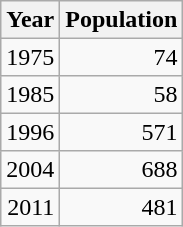<table class="wikitable" style="line-height:1.1em;">
<tr>
<th>Year</th>
<th>Population</th>
</tr>
<tr align="right">
<td>1975</td>
<td>74</td>
</tr>
<tr align="right">
<td>1985</td>
<td>58</td>
</tr>
<tr align="right">
<td>1996</td>
<td>571</td>
</tr>
<tr align="right">
<td>2004</td>
<td>688</td>
</tr>
<tr align="right">
<td>2011</td>
<td>481</td>
</tr>
</table>
